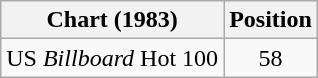<table class="wikitable sortable">
<tr>
<th>Chart (1983)</th>
<th>Position</th>
</tr>
<tr>
<td>US <em>Billboard</em> Hot 100</td>
<td align=center>58</td>
</tr>
</table>
